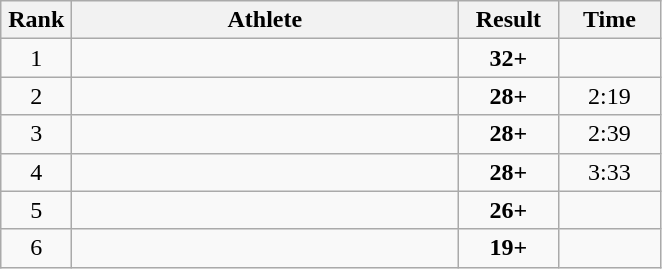<table class="wikitable" style="text-align:center">
<tr>
<th width=40>Rank</th>
<th width=250>Athlete</th>
<th width=60>Result</th>
<th width=60>Time</th>
</tr>
<tr>
<td>1</td>
<td align=left></td>
<td><strong>32+</strong></td>
<td></td>
</tr>
<tr>
<td>2</td>
<td align=left></td>
<td><strong>28+</strong></td>
<td>2:19</td>
</tr>
<tr>
<td>3</td>
<td align=left></td>
<td><strong>28+</strong></td>
<td>2:39</td>
</tr>
<tr>
<td>4</td>
<td align=left></td>
<td><strong>28+</strong></td>
<td>3:33</td>
</tr>
<tr>
<td>5</td>
<td align=left></td>
<td><strong>26+</strong></td>
<td></td>
</tr>
<tr>
<td>6</td>
<td align=left></td>
<td><strong>19+</strong></td>
<td></td>
</tr>
</table>
